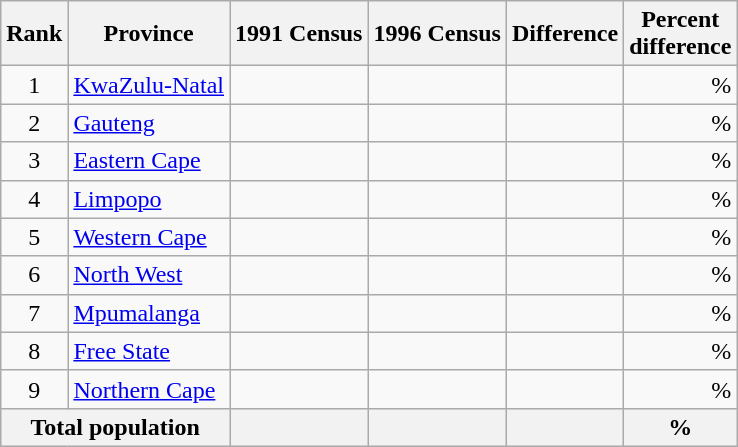<table class="wikitable sortable" style="text-align: right;">
<tr>
<th data-sort-type="number">Rank</th>
<th>Province</th>
<th>1991 Census</th>
<th>1996 Census</th>
<th data-sort-type="number">Difference</th>
<th data-sort-type="number">Percent<br>difference</th>
</tr>
<tr>
<td style="text-align: center;">1</td>
<td style="text-align: left;"><a href='#'>KwaZulu-Natal</a></td>
<td></td>
<td></td>
<td></td>
<td>%</td>
</tr>
<tr>
<td style="text-align: center;">2</td>
<td style="text-align: left;"><a href='#'>Gauteng</a></td>
<td></td>
<td></td>
<td></td>
<td>%</td>
</tr>
<tr>
<td style="text-align: center;">3</td>
<td style="text-align: left;"><a href='#'>Eastern Cape</a></td>
<td></td>
<td></td>
<td></td>
<td>%</td>
</tr>
<tr>
<td style="text-align: center;">4</td>
<td style="text-align: left;"><a href='#'>Limpopo</a></td>
<td></td>
<td></td>
<td></td>
<td>%</td>
</tr>
<tr>
<td style="text-align: center;">5</td>
<td style="text-align: left;"><a href='#'>Western Cape</a></td>
<td></td>
<td></td>
<td></td>
<td>%</td>
</tr>
<tr>
<td style="text-align: center;">6</td>
<td style="text-align: left;"><a href='#'>North West</a></td>
<td></td>
<td></td>
<td></td>
<td>%</td>
</tr>
<tr>
<td style="text-align: center;">7</td>
<td style="text-align: left;"><a href='#'>Mpumalanga</a></td>
<td></td>
<td></td>
<td></td>
<td>%</td>
</tr>
<tr>
<td style="text-align: center;">8</td>
<td style="text-align: left;"><a href='#'>Free State</a></td>
<td></td>
<td></td>
<td></td>
<td>%</td>
</tr>
<tr>
<td style="text-align: center;">9</td>
<td style="text-align: left;"><a href='#'>Northern Cape</a></td>
<td></td>
<td></td>
<td></td>
<td>%</td>
</tr>
<tr>
<th colspan=2>Total population</th>
<th></th>
<th></th>
<th></th>
<th>%</th>
</tr>
</table>
